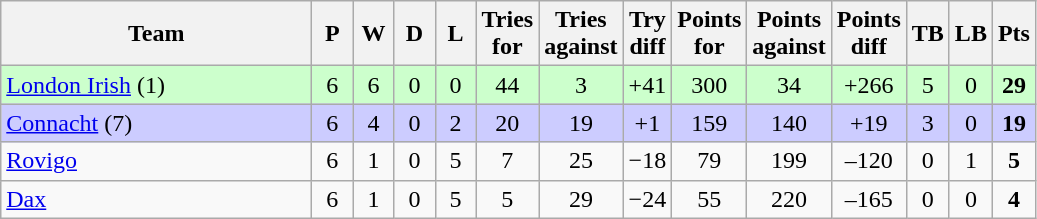<table class="wikitable" style="text-align: center;">
<tr>
<th width="200">Team</th>
<th width="20">P</th>
<th width="20">W</th>
<th width="20">D</th>
<th width="20">L</th>
<th width="20">Tries for</th>
<th width="20">Tries against</th>
<th width="20">Try diff</th>
<th width="20">Points for</th>
<th width="20">Points against</th>
<th width="25">Points diff</th>
<th width="20">TB</th>
<th width="20">LB</th>
<th width="20">Pts</th>
</tr>
<tr bgcolor="#ccffcc">
<td align=left> <a href='#'>London Irish</a> (1)</td>
<td>6</td>
<td>6</td>
<td>0</td>
<td>0</td>
<td>44</td>
<td>3</td>
<td>+41</td>
<td>300</td>
<td>34</td>
<td>+266</td>
<td>5</td>
<td>0</td>
<td><strong>29</strong></td>
</tr>
<tr bgcolor="#ccccff">
<td align=left> <a href='#'>Connacht</a> (7)</td>
<td>6</td>
<td>4</td>
<td>0</td>
<td>2</td>
<td>20</td>
<td>19</td>
<td>+1</td>
<td>159</td>
<td>140</td>
<td>+19</td>
<td>3</td>
<td>0</td>
<td><strong>19</strong></td>
</tr>
<tr>
<td align=left> <a href='#'>Rovigo</a></td>
<td>6</td>
<td>1</td>
<td>0</td>
<td>5</td>
<td>7</td>
<td>25</td>
<td>−18</td>
<td>79</td>
<td>199</td>
<td>–120</td>
<td>0</td>
<td>1</td>
<td><strong>5</strong></td>
</tr>
<tr>
<td align=left> <a href='#'>Dax</a></td>
<td>6</td>
<td>1</td>
<td>0</td>
<td>5</td>
<td>5</td>
<td>29</td>
<td>−24</td>
<td>55</td>
<td>220</td>
<td>–165</td>
<td>0</td>
<td>0</td>
<td><strong>4</strong></td>
</tr>
</table>
